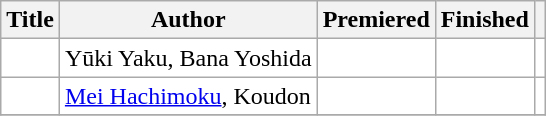<table class="wikitable sortable" style="background: #FFF;">
<tr>
<th>Title</th>
<th>Author</th>
<th>Premiered</th>
<th>Finished</th>
<th scope="col" class="unsortable"></th>
</tr>
<tr>
<td></td>
<td>Yūki Yaku, Bana Yoshida</td>
<td></td>
<td></td>
<td></td>
</tr>
<tr>
<td></td>
<td><a href='#'>Mei Hachimoku</a>, Koudon</td>
<td></td>
<td></td>
<td></td>
</tr>
<tr>
</tr>
</table>
